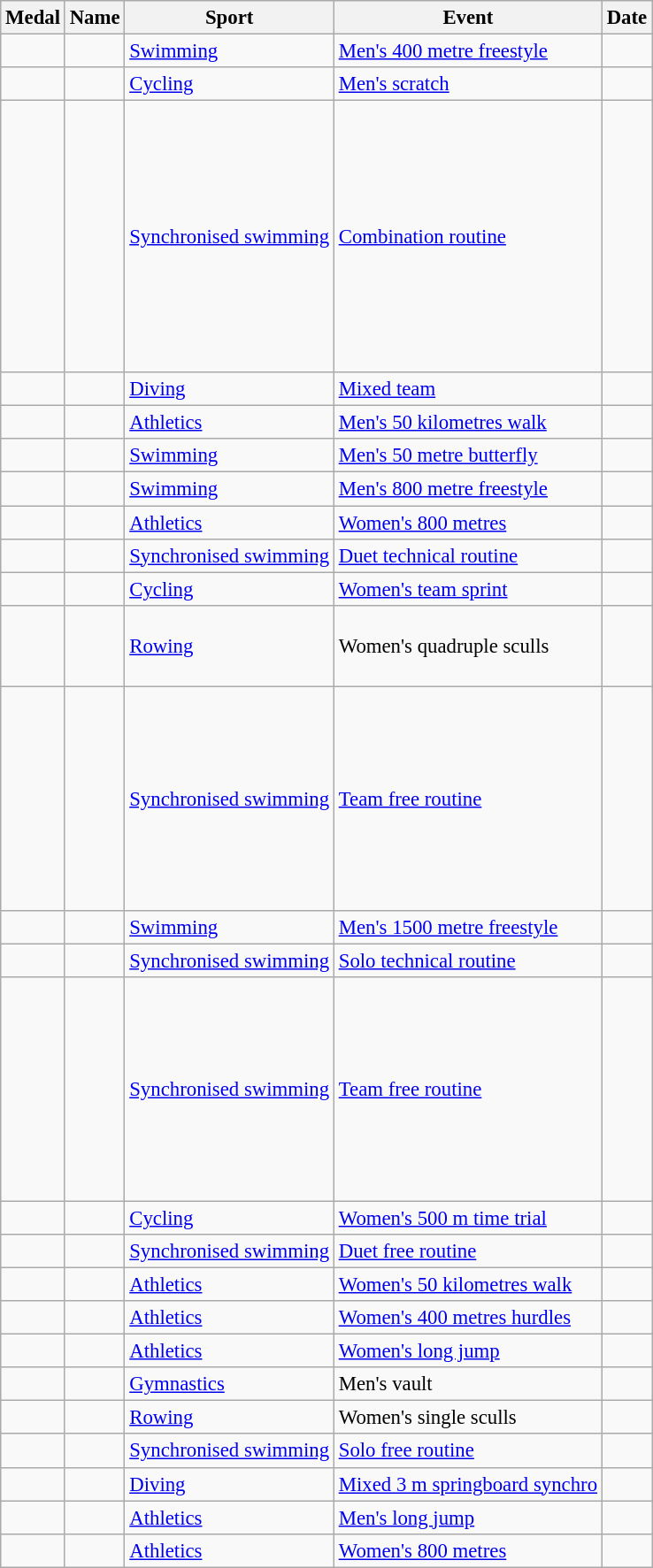<table class="wikitable sortable"  style="font-size:95%">
<tr>
<th>Medal</th>
<th>Name</th>
<th>Sport</th>
<th>Event</th>
<th>Date</th>
</tr>
<tr>
<td></td>
<td></td>
<td><a href='#'>Swimming</a></td>
<td><a href='#'>Men's 400 metre freestyle</a></td>
<td></td>
</tr>
<tr>
<td></td>
<td></td>
<td><a href='#'>Cycling</a></td>
<td><a href='#'>Men's scratch</a></td>
<td></td>
</tr>
<tr>
<td></td>
<td><br><br><br><br><br><br><br><br><br><br><br></td>
<td><a href='#'>Synchronised swimming</a></td>
<td><a href='#'>Combination routine</a></td>
<td></td>
</tr>
<tr>
<td></td>
<td><br></td>
<td><a href='#'>Diving</a></td>
<td><a href='#'>Mixed team</a></td>
<td></td>
</tr>
<tr>
<td></td>
<td></td>
<td><a href='#'>Athletics</a></td>
<td><a href='#'>Men's 50 kilometres walk</a></td>
<td></td>
</tr>
<tr>
<td></td>
<td></td>
<td><a href='#'>Swimming</a></td>
<td><a href='#'>Men's 50 metre butterfly</a></td>
<td></td>
</tr>
<tr>
<td></td>
<td></td>
<td><a href='#'>Swimming</a></td>
<td><a href='#'>Men's 800 metre freestyle</a></td>
<td></td>
</tr>
<tr>
<td></td>
<td></td>
<td><a href='#'>Athletics</a></td>
<td><a href='#'>Women's 800 metres</a></td>
<td></td>
</tr>
<tr>
<td></td>
<td><br></td>
<td><a href='#'>Synchronised swimming</a></td>
<td><a href='#'>Duet technical routine</a></td>
<td></td>
</tr>
<tr>
<td></td>
<td><br></td>
<td><a href='#'>Cycling</a></td>
<td><a href='#'>Women's team sprint</a></td>
<td></td>
</tr>
<tr>
<td></td>
<td><br><br><br></td>
<td><a href='#'>Rowing</a></td>
<td>Women's quadruple sculls</td>
<td></td>
</tr>
<tr>
<td></td>
<td><br><br><br><br><br><br><br><br><br></td>
<td><a href='#'>Synchronised swimming</a></td>
<td><a href='#'>Team free routine</a></td>
<td></td>
</tr>
<tr>
<td></td>
<td></td>
<td><a href='#'>Swimming</a></td>
<td><a href='#'>Men's 1500 metre freestyle</a></td>
<td></td>
</tr>
<tr>
<td></td>
<td></td>
<td><a href='#'>Synchronised swimming</a></td>
<td><a href='#'>Solo technical routine</a></td>
<td></td>
</tr>
<tr>
<td></td>
<td><br><br><br><br><br><br><br><br><br></td>
<td><a href='#'>Synchronised swimming</a></td>
<td><a href='#'>Team free routine</a></td>
<td></td>
</tr>
<tr>
<td></td>
<td></td>
<td><a href='#'>Cycling</a></td>
<td><a href='#'>Women's 500 m time trial</a></td>
<td></td>
</tr>
<tr>
<td></td>
<td><br></td>
<td><a href='#'>Synchronised swimming</a></td>
<td><a href='#'>Duet free routine</a></td>
<td></td>
</tr>
<tr>
<td></td>
<td></td>
<td><a href='#'>Athletics</a></td>
<td><a href='#'>Women's 50 kilometres walk</a></td>
<td></td>
</tr>
<tr>
<td></td>
<td></td>
<td><a href='#'>Athletics</a></td>
<td><a href='#'>Women's 400 metres hurdles</a></td>
<td></td>
</tr>
<tr>
<td></td>
<td></td>
<td><a href='#'>Athletics</a></td>
<td><a href='#'>Women's long jump</a></td>
<td></td>
</tr>
<tr>
<td></td>
<td></td>
<td><a href='#'>Gymnastics</a></td>
<td>Men's vault</td>
<td></td>
</tr>
<tr>
<td></td>
<td></td>
<td><a href='#'>Rowing</a></td>
<td>Women's single sculls</td>
<td></td>
</tr>
<tr>
<td></td>
<td></td>
<td><a href='#'>Synchronised swimming</a></td>
<td><a href='#'>Solo free routine</a></td>
<td></td>
</tr>
<tr>
<td></td>
<td><br></td>
<td><a href='#'>Diving</a></td>
<td><a href='#'>Mixed 3 m springboard synchro</a></td>
<td></td>
</tr>
<tr>
<td></td>
<td></td>
<td><a href='#'>Athletics</a></td>
<td><a href='#'>Men's long jump</a></td>
<td></td>
</tr>
<tr>
<td></td>
<td></td>
<td><a href='#'>Athletics</a></td>
<td><a href='#'>Women's 800 metres</a></td>
<td></td>
</tr>
</table>
